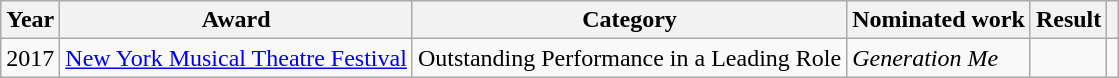<table class="wikitable plainrowheaders">
<tr>
<th>Year</th>
<th>Award</th>
<th>Category</th>
<th>Nominated work</th>
<th>Result</th>
<th class="unsortable"></th>
</tr>
<tr>
<td>2017</td>
<td><a href='#'>New York Musical Theatre Festival</a></td>
<td>Outstanding Performance in a Leading Role</td>
<td><em>Generation Me</em></td>
<td></td>
<td style="text-align:center;"></td>
</tr>
</table>
